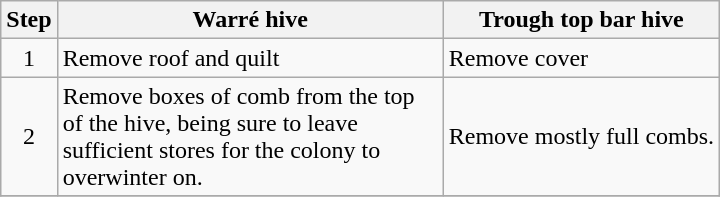<table class="wikitable">
<tr>
<th>Step</th>
<th>Warré hive</th>
<th>Trough top bar hive</th>
</tr>
<tr>
<td align="center">1</td>
<td>Remove roof and quilt</td>
<td>Remove cover</td>
</tr>
<tr>
<td align="center">2</td>
<td width=250 wrap="true">Remove boxes of comb from the top of the hive, being sure to leave sufficient stores for the colony to overwinter on.</td>
<td>Remove mostly full combs.</td>
</tr>
<tr>
</tr>
</table>
